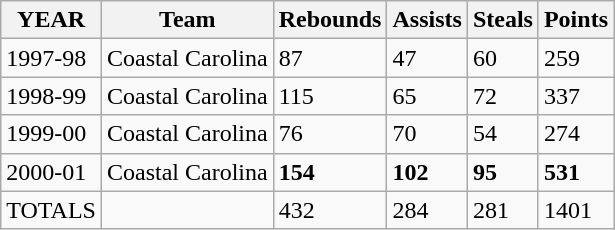<table class="wikitable">
<tr>
<th>YEAR</th>
<th>Team</th>
<th>Rebounds</th>
<th>Assists</th>
<th>Steals</th>
<th>Points</th>
</tr>
<tr>
<td>1997-98</td>
<td>Coastal Carolina</td>
<td>87</td>
<td>47</td>
<td>60</td>
<td>259</td>
</tr>
<tr>
<td>1998-99</td>
<td>Coastal Carolina</td>
<td>115</td>
<td>65</td>
<td>72</td>
<td>337</td>
</tr>
<tr>
<td>1999-00</td>
<td>Coastal Carolina</td>
<td>76</td>
<td>70</td>
<td>54</td>
<td>274</td>
</tr>
<tr>
<td>2000-01</td>
<td>Coastal Carolina</td>
<td><strong>154</strong></td>
<td><strong>102</strong></td>
<td><strong>95</strong></td>
<td><strong>531</strong></td>
</tr>
<tr>
<td>TOTALS</td>
<td></td>
<td>432</td>
<td>284</td>
<td>281</td>
<td>1401</td>
</tr>
</table>
